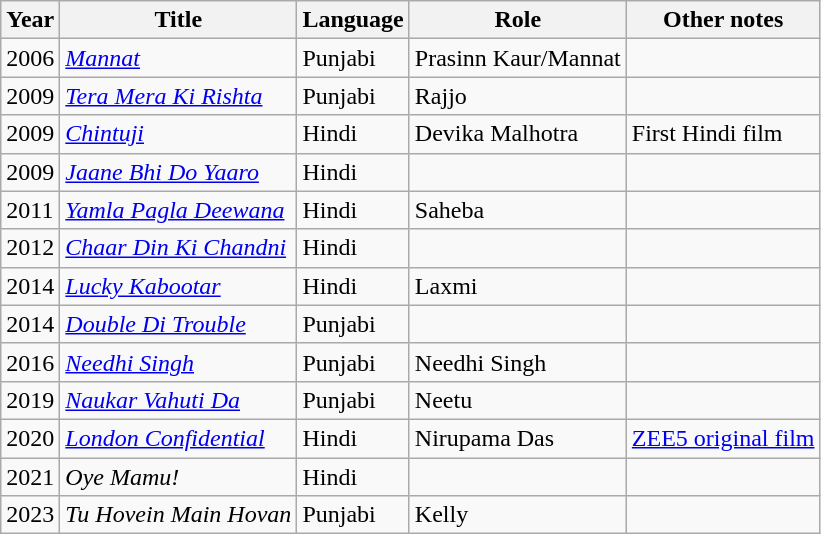<table class="wikitable sortable">
<tr>
<th>Year</th>
<th>Title</th>
<th>Language</th>
<th>Role</th>
<th>Other notes</th>
</tr>
<tr>
<td>2006</td>
<td><em><a href='#'>Mannat</a></em></td>
<td>Punjabi</td>
<td>Prasinn Kaur/Mannat</td>
<td></td>
</tr>
<tr>
<td>2009</td>
<td><em><a href='#'>Tera Mera Ki Rishta</a></em></td>
<td>Punjabi</td>
<td>Rajjo</td>
<td></td>
</tr>
<tr>
<td>2009</td>
<td><em><a href='#'>Chintuji</a></em></td>
<td>Hindi</td>
<td>Devika Malhotra</td>
<td>First Hindi film</td>
</tr>
<tr>
<td>2009</td>
<td><em><a href='#'>Jaane Bhi Do Yaaro</a></em></td>
<td>Hindi</td>
<td></td>
<td></td>
</tr>
<tr>
<td>2011</td>
<td><em><a href='#'>Yamla Pagla Deewana</a></em></td>
<td>Hindi</td>
<td>Saheba</td>
<td></td>
</tr>
<tr>
<td>2012</td>
<td><em><a href='#'>Chaar Din Ki Chandni</a></em></td>
<td>Hindi</td>
<td></td>
<td></td>
</tr>
<tr>
<td>2014</td>
<td><em><a href='#'>Lucky Kabootar</a></em></td>
<td>Hindi</td>
<td>Laxmi</td>
<td></td>
</tr>
<tr>
<td>2014</td>
<td><em><a href='#'>Double Di Trouble</a></em></td>
<td>Punjabi</td>
<td></td>
<td></td>
</tr>
<tr>
<td>2016</td>
<td><em><a href='#'>Needhi Singh</a></em></td>
<td>Punjabi</td>
<td>Needhi Singh</td>
<td></td>
</tr>
<tr>
<td>2019</td>
<td><em><a href='#'>Naukar Vahuti Da</a></em></td>
<td>Punjabi</td>
<td>Neetu</td>
<td></td>
</tr>
<tr>
<td>2020</td>
<td><em><a href='#'>London Confidential</a></em></td>
<td>Hindi</td>
<td>Nirupama Das</td>
<td><a href='#'>ZEE5 original film</a></td>
</tr>
<tr>
<td>2021</td>
<td><em>Oye Mamu!</em></td>
<td>Hindi</td>
<td></td>
<td></td>
</tr>
<tr>
<td>2023</td>
<td><em>Tu Hovein Main Hovan</em></td>
<td>Punjabi</td>
<td>Kelly</td>
<td></td>
</tr>
</table>
